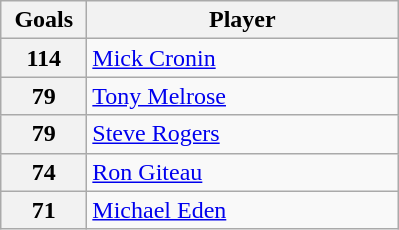<table class="wikitable" style="text-align:left;">
<tr>
<th width=50>Goals</th>
<th width=200>Player</th>
</tr>
<tr>
<th>114</th>
<td> <a href='#'>Mick Cronin</a></td>
</tr>
<tr>
<th>79</th>
<td> <a href='#'>Tony Melrose</a></td>
</tr>
<tr>
<th>79</th>
<td> <a href='#'>Steve Rogers</a></td>
</tr>
<tr>
<th>74</th>
<td> <a href='#'>Ron Giteau</a></td>
</tr>
<tr>
<th>71</th>
<td> <a href='#'>Michael Eden</a></td>
</tr>
</table>
